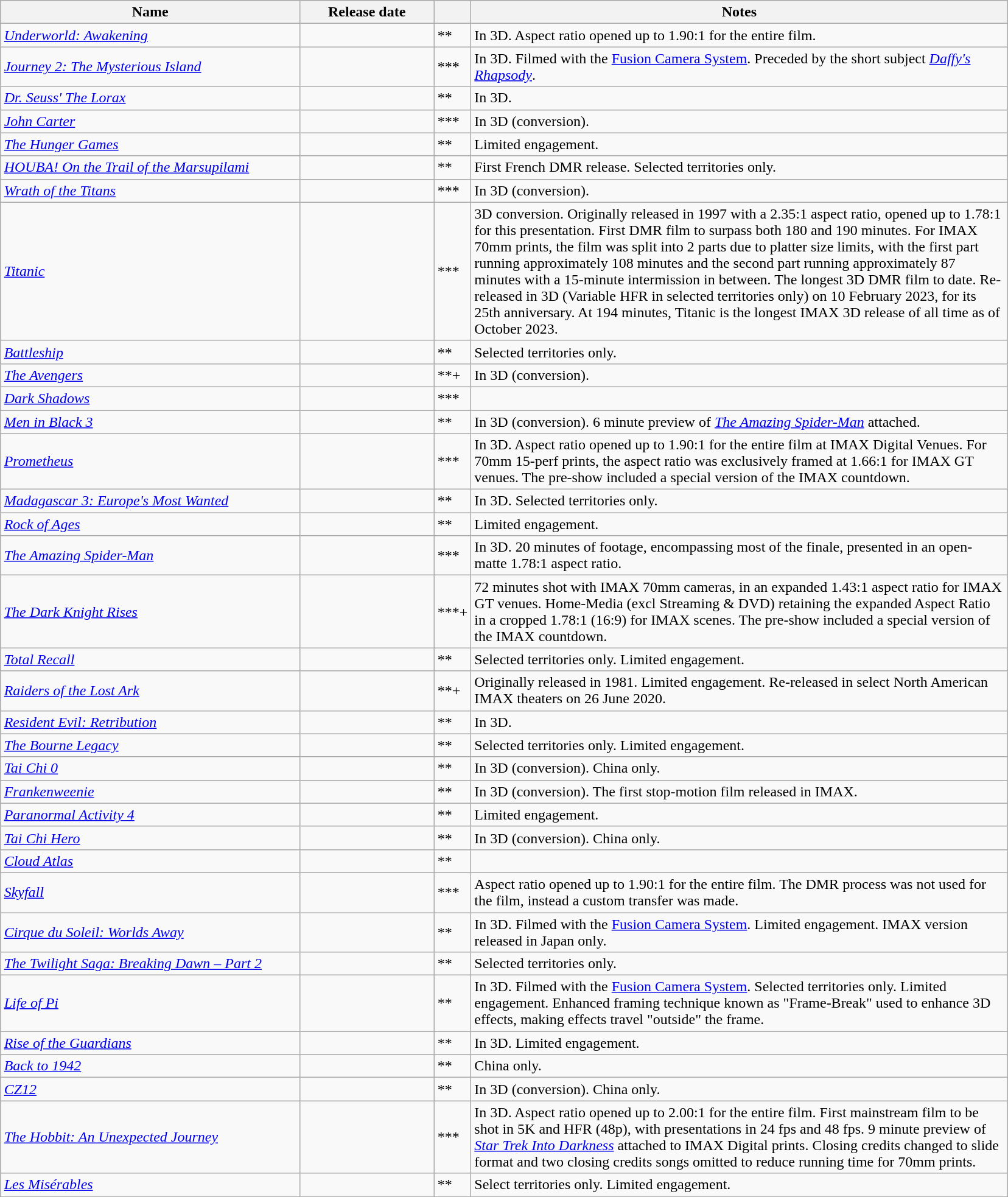<table class="wikitable sortable collapsible" style="margin:auto;">
<tr>
<th scope="col" style="width:320px;">Name</th>
<th scope="col" style="width:140px;">Release date</th>
<th scope="col" class="unsortable" style="width:20px;"></th>
<th scope="col" class="unsortable" style="width:580px;">Notes</th>
</tr>
<tr>
<td><em><a href='#'>Underworld: Awakening</a></em></td>
<td align=center></td>
<td>**</td>
<td>In 3D. Aspect ratio opened up to 1.90:1 for the entire film.</td>
</tr>
<tr>
<td><em><a href='#'>Journey 2: The Mysterious Island</a></em></td>
<td align=center></td>
<td>***</td>
<td>In 3D. Filmed with the <a href='#'>Fusion Camera System</a>. Preceded by the short subject <em><a href='#'>Daffy's Rhapsody</a></em>.</td>
</tr>
<tr>
<td><em><a href='#'>Dr. Seuss' The Lorax</a></em></td>
<td align=center></td>
<td>**</td>
<td>In 3D.</td>
</tr>
<tr>
<td><em><a href='#'>John Carter</a></em></td>
<td align=center></td>
<td>***</td>
<td>In 3D (conversion).</td>
</tr>
<tr>
<td><em><a href='#'>The Hunger Games</a></em></td>
<td align=center></td>
<td>**</td>
<td>Limited engagement.</td>
</tr>
<tr>
<td><em><a href='#'>HOUBA! On the Trail of the Marsupilami</a></em></td>
<td align=center></td>
<td>**</td>
<td>First French DMR release. Selected territories only.</td>
</tr>
<tr>
<td><em><a href='#'>Wrath of the Titans</a></em></td>
<td align=center></td>
<td>***</td>
<td>In 3D (conversion).</td>
</tr>
<tr>
<td><em><a href='#'>Titanic</a></em></td>
<td align=center></td>
<td>***</td>
<td>3D conversion. Originally released in 1997 with a 2.35:1 aspect ratio, opened up to 1.78:1 for this presentation. First DMR film to surpass both 180 and 190 minutes. For IMAX 70mm prints, the film was split into 2 parts due to platter size limits, with the first part running approximately 108 minutes and the second part running approximately 87 minutes with a 15-minute intermission in between. The longest 3D DMR film to date. Re-released in 3D (Variable HFR in selected territories only) on 10 February 2023, for its 25th anniversary. At 194 minutes, Titanic is the longest IMAX 3D release of all time as of October 2023.</td>
</tr>
<tr>
<td><em><a href='#'>Battleship</a></em></td>
<td align=center></td>
<td>**</td>
<td>Selected territories only.</td>
</tr>
<tr>
<td><em><a href='#'>The Avengers</a></em></td>
<td align=center></td>
<td>**+</td>
<td>In 3D (conversion).</td>
</tr>
<tr>
<td><em><a href='#'>Dark Shadows</a></em></td>
<td align=center></td>
<td>***</td>
<td></td>
</tr>
<tr>
<td><em><a href='#'>Men in Black 3</a></em></td>
<td align=center></td>
<td>**</td>
<td>In 3D (conversion). 6 minute preview of <em><a href='#'>The Amazing Spider-Man</a></em> attached.</td>
</tr>
<tr>
<td><em><a href='#'>Prometheus</a></em></td>
<td align=center></td>
<td>***</td>
<td>In 3D. Aspect ratio opened up to 1.90:1 for the entire film at IMAX Digital Venues. For 70mm 15-perf prints, the aspect ratio was exclusively framed at 1.66:1 for IMAX GT venues. The pre-show included a special version of the IMAX countdown.</td>
</tr>
<tr>
<td><em><a href='#'>Madagascar 3: Europe's Most Wanted</a></em></td>
<td align=center></td>
<td>**</td>
<td>In 3D. Selected territories only.</td>
</tr>
<tr>
<td><em><a href='#'>Rock of Ages</a></em></td>
<td align=center></td>
<td>**</td>
<td>Limited engagement.</td>
</tr>
<tr>
<td><em><a href='#'>The Amazing Spider-Man</a></em></td>
<td align=center></td>
<td>***</td>
<td>In 3D. 20 minutes of footage, encompassing most of the finale, presented in an open-matte 1.78:1 aspect ratio.</td>
</tr>
<tr>
<td><em><a href='#'>The Dark Knight Rises</a></em></td>
<td align=center></td>
<td>***+</td>
<td>72 minutes shot with IMAX 70mm cameras, in an expanded 1.43:1 aspect ratio for IMAX GT venues. Home-Media (excl Streaming & DVD) retaining the expanded Aspect Ratio in a cropped 1.78:1 (16:9) for IMAX scenes. The pre-show included a special version of the IMAX countdown.</td>
</tr>
<tr>
<td><em><a href='#'>Total Recall</a></em></td>
<td align=center></td>
<td>**</td>
<td>Selected territories only. Limited engagement.</td>
</tr>
<tr>
<td><em><a href='#'>Raiders of the Lost Ark</a></em></td>
<td align=center></td>
<td>**+</td>
<td>Originally released in 1981. Limited engagement. Re-released in select North American IMAX theaters on 26 June 2020.</td>
</tr>
<tr>
<td><em><a href='#'>Resident Evil: Retribution</a></em></td>
<td align=center></td>
<td>**</td>
<td>In 3D.</td>
</tr>
<tr>
<td><em><a href='#'>The Bourne Legacy</a></em></td>
<td align=center></td>
<td>**</td>
<td>Selected territories only. Limited engagement.</td>
</tr>
<tr>
<td><em><a href='#'>Tai Chi 0</a></em></td>
<td align=center></td>
<td>**</td>
<td>In 3D (conversion). China only.</td>
</tr>
<tr>
<td><em><a href='#'>Frankenweenie</a></em></td>
<td align=center></td>
<td>**</td>
<td>In 3D (conversion). The first stop-motion film released in IMAX.</td>
</tr>
<tr>
<td><em><a href='#'>Paranormal Activity 4</a></em></td>
<td align=center></td>
<td>**</td>
<td>Limited engagement.</td>
</tr>
<tr>
<td><em><a href='#'>Tai Chi Hero</a></em></td>
<td align=center></td>
<td>**</td>
<td>In 3D (conversion). China only.</td>
</tr>
<tr>
<td><em><a href='#'>Cloud Atlas</a></em></td>
<td align=center></td>
<td>**</td>
<td></td>
</tr>
<tr>
<td><em><a href='#'>Skyfall</a></em></td>
<td align=center></td>
<td>***</td>
<td>Aspect ratio opened up to 1.90:1 for the entire film. The DMR process was not used for the film, instead a custom transfer was made.</td>
</tr>
<tr>
<td><em><a href='#'>Cirque du Soleil: Worlds Away</a></em></td>
<td align=center></td>
<td>**</td>
<td>In 3D. Filmed with the <a href='#'>Fusion Camera System</a>. Limited engagement. IMAX version released in Japan only.</td>
</tr>
<tr>
<td><em><a href='#'>The Twilight Saga: Breaking Dawn&nbsp;– Part 2</a></em></td>
<td align=center></td>
<td>**</td>
<td>Selected territories only.</td>
</tr>
<tr>
<td><em><a href='#'>Life of Pi</a></em></td>
<td align=center></td>
<td>**</td>
<td>In 3D. Filmed with the <a href='#'>Fusion Camera System</a>. Selected territories only. Limited engagement. Enhanced framing technique known as "Frame-Break" used to enhance 3D effects, making effects travel "outside" the frame.</td>
</tr>
<tr>
<td><em><a href='#'>Rise of the Guardians</a></em></td>
<td align=center></td>
<td>**</td>
<td>In 3D. Limited engagement.</td>
</tr>
<tr>
<td><em><a href='#'>Back to 1942</a></em></td>
<td align=center></td>
<td>**</td>
<td>China only.</td>
</tr>
<tr>
<td><em><a href='#'>CZ12</a></em></td>
<td align=center></td>
<td>**</td>
<td>In 3D (conversion). China only.</td>
</tr>
<tr>
<td><em><a href='#'>The Hobbit: An Unexpected Journey</a></em></td>
<td align=center></td>
<td>***</td>
<td>In 3D. Aspect ratio opened up to 2.00:1 for the entire film. First mainstream film to be shot in 5K and HFR (48p), with presentations in 24 fps and 48 fps. 9 minute preview of <em><a href='#'>Star Trek Into Darkness</a></em> attached to IMAX Digital prints. Closing credits changed to slide format and two closing credits songs omitted to reduce running time for 70mm prints.</td>
</tr>
<tr>
<td><em><a href='#'>Les Misérables</a></em></td>
<td align=center></td>
<td>**</td>
<td>Select territories only. Limited engagement.</td>
</tr>
</table>
